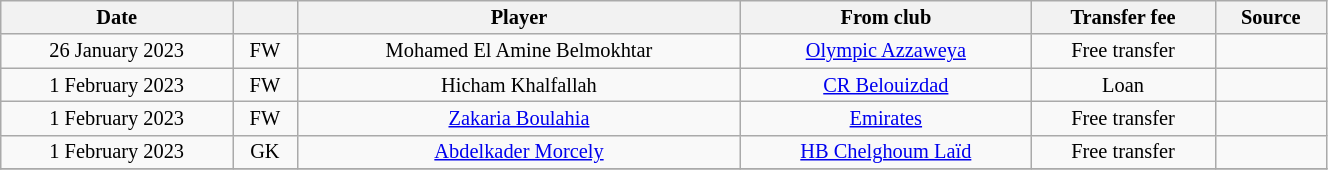<table class="wikitable sortable" style="width:70%; text-align:center; font-size:85%; text-align:centre;">
<tr>
<th>Date</th>
<th></th>
<th>Player</th>
<th>From club</th>
<th>Transfer fee</th>
<th>Source</th>
</tr>
<tr>
<td>26 January 2023</td>
<td>FW</td>
<td> Mohamed El Amine Belmokhtar</td>
<td> <a href='#'>Olympic Azzaweya</a></td>
<td>Free transfer</td>
<td></td>
</tr>
<tr>
<td>1 February 2023</td>
<td>FW</td>
<td> Hicham Khalfallah</td>
<td><a href='#'>CR Belouizdad</a></td>
<td>Loan</td>
<td></td>
</tr>
<tr>
<td>1 February 2023</td>
<td>FW</td>
<td> <a href='#'>Zakaria Boulahia</a></td>
<td> <a href='#'>Emirates</a></td>
<td>Free transfer</td>
<td></td>
</tr>
<tr>
<td>1 February 2023</td>
<td>GK</td>
<td> <a href='#'>Abdelkader Morcely</a></td>
<td><a href='#'>HB Chelghoum Laïd</a></td>
<td>Free transfer</td>
<td></td>
</tr>
<tr>
</tr>
</table>
